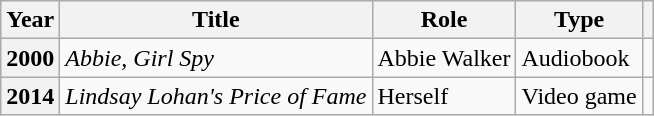<table class="wikitable plainrowheaders" style="text-align: margin;">
<tr>
<th scope="col">Year</th>
<th scope="col">Title</th>
<th scope="col">Role</th>
<th scope="col">Type</th>
<th scope="col" class="unsortable"></th>
</tr>
<tr>
<th scope="row">2000</th>
<td><em>Abbie, Girl Spy</em></td>
<td>Abbie Walker</td>
<td>Audiobook</td>
<td></td>
</tr>
<tr>
<th scope="row">2014</th>
<td><em>Lindsay Lohan's Price of Fame</em></td>
<td>Herself</td>
<td>Video game</td>
<td></td>
</tr>
</table>
